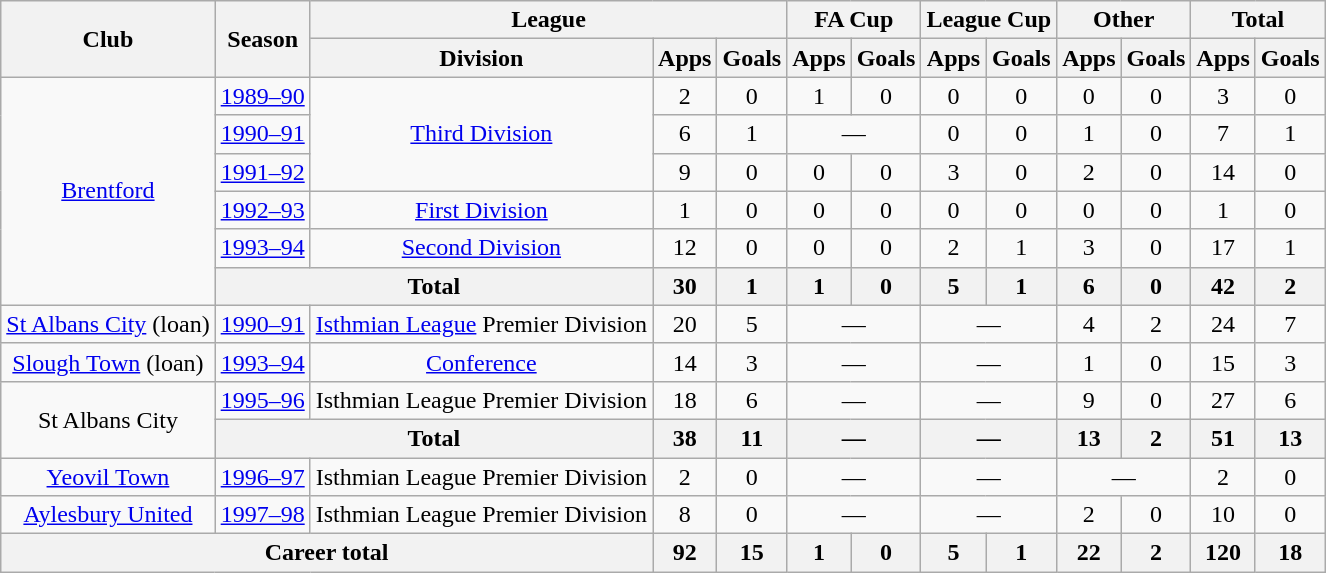<table class="wikitable" style="text-align: center;">
<tr>
<th rowspan="2">Club</th>
<th rowspan="2">Season</th>
<th colspan="3">League</th>
<th colspan="2">FA Cup</th>
<th colspan="2">League Cup</th>
<th colspan="2">Other</th>
<th colspan="2">Total</th>
</tr>
<tr>
<th>Division</th>
<th>Apps</th>
<th>Goals</th>
<th>Apps</th>
<th>Goals</th>
<th>Apps</th>
<th>Goals</th>
<th>Apps</th>
<th>Goals</th>
<th>Apps</th>
<th>Goals</th>
</tr>
<tr>
<td rowspan="6"><a href='#'>Brentford</a></td>
<td><a href='#'>1989–90</a></td>
<td rowspan="3"><a href='#'>Third Division</a></td>
<td>2</td>
<td>0</td>
<td>1</td>
<td>0</td>
<td>0</td>
<td>0</td>
<td>0</td>
<td>0</td>
<td>3</td>
<td>0</td>
</tr>
<tr>
<td><a href='#'>1990–91</a></td>
<td>6</td>
<td>1</td>
<td colspan="2">—</td>
<td>0</td>
<td>0</td>
<td>1</td>
<td>0</td>
<td>7</td>
<td>1</td>
</tr>
<tr>
<td><a href='#'>1991–92</a></td>
<td>9</td>
<td>0</td>
<td>0</td>
<td>0</td>
<td>3</td>
<td>0</td>
<td>2</td>
<td>0</td>
<td>14</td>
<td>0</td>
</tr>
<tr>
<td><a href='#'>1992–93</a></td>
<td><a href='#'>First Division</a></td>
<td>1</td>
<td>0</td>
<td>0</td>
<td>0</td>
<td>0</td>
<td>0</td>
<td>0</td>
<td>0</td>
<td>1</td>
<td>0</td>
</tr>
<tr>
<td><a href='#'>1993–94</a></td>
<td><a href='#'>Second Division</a></td>
<td>12</td>
<td>0</td>
<td>0</td>
<td>0</td>
<td>2</td>
<td>1</td>
<td>3</td>
<td>0</td>
<td>17</td>
<td>1</td>
</tr>
<tr>
<th colspan="2">Total</th>
<th>30</th>
<th>1</th>
<th>1</th>
<th>0</th>
<th>5</th>
<th>1</th>
<th>6</th>
<th>0</th>
<th>42</th>
<th>2</th>
</tr>
<tr>
<td><a href='#'>St Albans City</a> (loan)</td>
<td><a href='#'>1990–91</a></td>
<td><a href='#'>Isthmian League</a> Premier Division</td>
<td>20</td>
<td>5</td>
<td colspan="2">—</td>
<td colspan="2">—</td>
<td>4</td>
<td>2</td>
<td>24</td>
<td>7</td>
</tr>
<tr>
<td><a href='#'>Slough Town</a> (loan)</td>
<td><a href='#'>1993–94</a></td>
<td><a href='#'>Conference</a></td>
<td>14</td>
<td>3</td>
<td colspan="2">—</td>
<td colspan="2">—</td>
<td>1</td>
<td>0</td>
<td>15</td>
<td>3</td>
</tr>
<tr>
<td rowspan="2">St Albans City</td>
<td><a href='#'>1995–96</a></td>
<td>Isthmian League Premier Division</td>
<td>18</td>
<td>6</td>
<td colspan="2">—</td>
<td colspan="2">—</td>
<td>9</td>
<td>0</td>
<td>27</td>
<td>6</td>
</tr>
<tr>
<th colspan="2">Total</th>
<th>38</th>
<th>11</th>
<th colspan="2">—</th>
<th colspan="2">—</th>
<th>13</th>
<th>2</th>
<th>51</th>
<th>13</th>
</tr>
<tr>
<td><a href='#'>Yeovil Town</a></td>
<td><a href='#'>1996–97</a></td>
<td>Isthmian League Premier Division</td>
<td>2</td>
<td>0</td>
<td colspan="2">—</td>
<td colspan="2">—</td>
<td colspan="2">—</td>
<td>2</td>
<td>0</td>
</tr>
<tr>
<td><a href='#'>Aylesbury United</a></td>
<td><a href='#'>1997–98</a></td>
<td>Isthmian League Premier Division</td>
<td>8</td>
<td>0</td>
<td colspan="2">—</td>
<td colspan="2">—</td>
<td>2</td>
<td>0</td>
<td>10</td>
<td>0</td>
</tr>
<tr>
<th colspan="3">Career total</th>
<th>92</th>
<th>15</th>
<th>1</th>
<th>0</th>
<th>5</th>
<th>1</th>
<th>22</th>
<th>2</th>
<th>120</th>
<th>18</th>
</tr>
</table>
